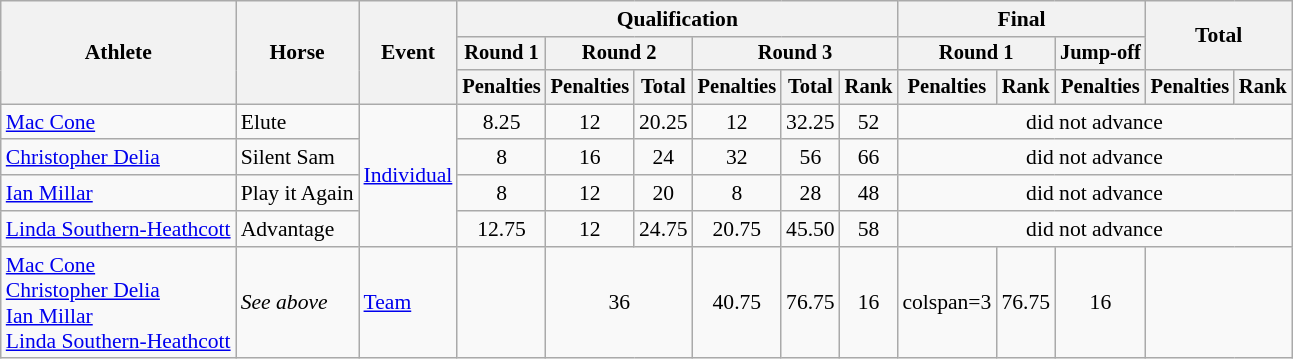<table class="wikitable" style="font-size:90%">
<tr>
<th rowspan="3">Athlete</th>
<th rowspan="3">Horse</th>
<th rowspan="3">Event</th>
<th colspan="6">Qualification</th>
<th colspan="3">Final</th>
<th rowspan=2 colspan="2">Total</th>
</tr>
<tr style="font-size:95%">
<th>Round 1</th>
<th colspan="2">Round 2</th>
<th colspan="3">Round 3</th>
<th colspan="2">Round 1</th>
<th>Jump-off</th>
</tr>
<tr style="font-size:95%">
<th>Penalties</th>
<th>Penalties</th>
<th>Total</th>
<th>Penalties</th>
<th>Total</th>
<th>Rank</th>
<th>Penalties</th>
<th>Rank</th>
<th>Penalties</th>
<th>Penalties</th>
<th>Rank</th>
</tr>
<tr align=center>
<td align=left><a href='#'>Mac Cone</a></td>
<td align=left>Elute</td>
<td align=left rowspan=4><a href='#'>Individual</a></td>
<td>8.25</td>
<td>12</td>
<td>20.25</td>
<td>12</td>
<td>32.25</td>
<td>52</td>
<td colspan=7>did not advance</td>
</tr>
<tr align=center>
<td align=left><a href='#'>Christopher Delia</a></td>
<td align=left>Silent Sam</td>
<td>8</td>
<td>16</td>
<td>24</td>
<td>32</td>
<td>56</td>
<td>66</td>
<td colspan=7>did not advance</td>
</tr>
<tr align=center>
<td align=left><a href='#'>Ian Millar</a></td>
<td align=left>Play it Again</td>
<td>8</td>
<td>12</td>
<td>20</td>
<td>8</td>
<td>28</td>
<td>48</td>
<td colspan=7>did not advance</td>
</tr>
<tr align=center>
<td align=left><a href='#'>Linda Southern-Heathcott</a></td>
<td align=left>Advantage</td>
<td>12.75</td>
<td>12</td>
<td>24.75</td>
<td>20.75</td>
<td>45.50</td>
<td>58</td>
<td colspan=7>did not advance</td>
</tr>
<tr align=center>
<td align=left><a href='#'>Mac Cone</a><br><a href='#'>Christopher Delia</a><br><a href='#'>Ian Millar</a><br><a href='#'>Linda Southern-Heathcott</a></td>
<td align=left><em>See above</em></td>
<td align=left><a href='#'>Team</a></td>
<td></td>
<td colspan=2>36</td>
<td>40.75</td>
<td>76.75</td>
<td>16</td>
<td>colspan=3 </td>
<td>76.75</td>
<td>16</td>
</tr>
</table>
